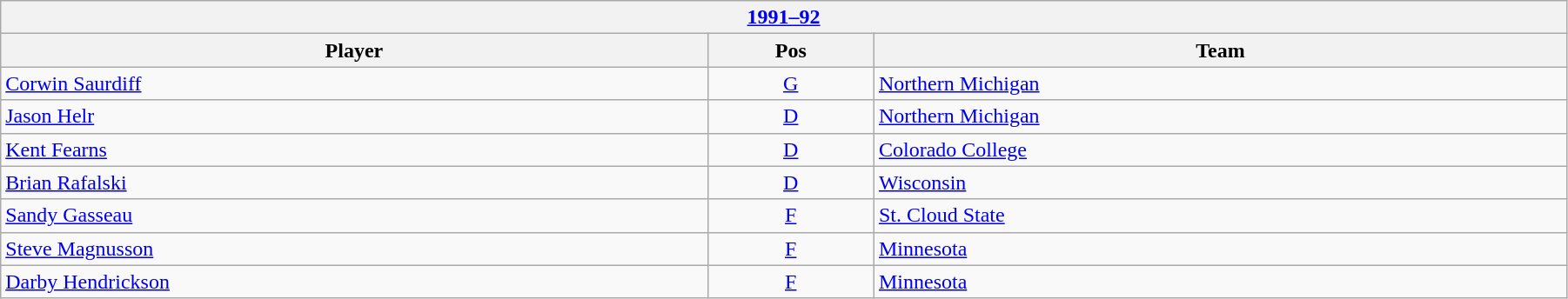<table class="wikitable" width=95%>
<tr>
<th colspan=3><a href='#'>1991–92</a></th>
</tr>
<tr>
<th>Player</th>
<th>Pos</th>
<th>Team</th>
</tr>
<tr>
<td><a href='#'>Corwin Saurdiff</a></td>
<td align=center><a href='#'>G</a></td>
<td><a href='#'>Northern Michigan</a></td>
</tr>
<tr>
<td><a href='#'>Jason Helr</a></td>
<td align=center><a href='#'>D</a></td>
<td><a href='#'>Northern Michigan</a></td>
</tr>
<tr>
<td><a href='#'>Kent Fearns</a></td>
<td align=center><a href='#'>D</a></td>
<td><a href='#'>Colorado College</a></td>
</tr>
<tr>
<td><a href='#'>Brian Rafalski</a></td>
<td align=center><a href='#'>D</a></td>
<td><a href='#'>Wisconsin</a></td>
</tr>
<tr>
<td><a href='#'>Sandy Gasseau</a></td>
<td align=center><a href='#'>F</a></td>
<td><a href='#'>St. Cloud State</a></td>
</tr>
<tr>
<td><a href='#'>Steve Magnusson</a></td>
<td align=center><a href='#'>F</a></td>
<td><a href='#'>Minnesota</a></td>
</tr>
<tr>
<td><a href='#'>Darby Hendrickson</a></td>
<td align=center><a href='#'>F</a></td>
<td><a href='#'>Minnesota</a></td>
</tr>
</table>
